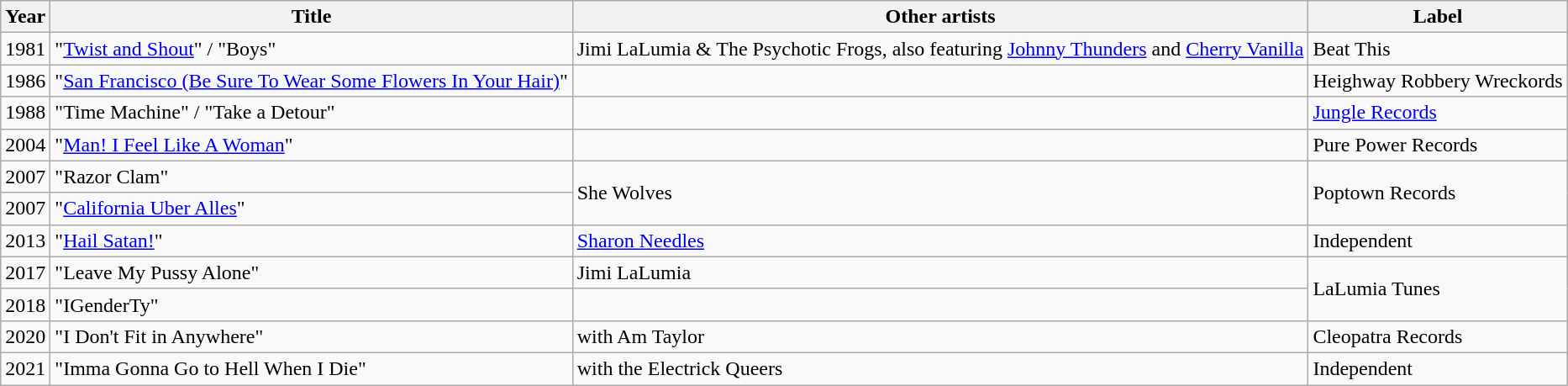<table class="wikitable sortable">
<tr>
<th>Year</th>
<th>Title</th>
<th>Other artists</th>
<th>Label</th>
</tr>
<tr>
<td>1981</td>
<td>"<a href='#'>Twist and Shout</a>" / "Boys"</td>
<td>Jimi LaLumia & The Psychotic Frogs, also featuring <a href='#'>Johnny Thunders</a> and <a href='#'>Cherry Vanilla</a></td>
<td>Beat This</td>
</tr>
<tr>
<td>1986</td>
<td>"<a href='#'>San Francisco (Be Sure To Wear Some Flowers In Your Hair)</a>"</td>
<td></td>
<td>Heighway Robbery Wreckords</td>
</tr>
<tr>
<td>1988</td>
<td>"Time Machine" / "Take a Detour"</td>
<td></td>
<td><a href='#'>Jungle Records</a></td>
</tr>
<tr>
<td>2004</td>
<td>"<a href='#'>Man! I Feel Like A Woman</a>"</td>
<td></td>
<td>Pure Power Records</td>
</tr>
<tr>
<td>2007</td>
<td>"Razor Clam"</td>
<td rowspan="2">She Wolves</td>
<td rowspan="2">Poptown Records</td>
</tr>
<tr>
<td>2007</td>
<td>"<a href='#'>California Uber Alles</a>"</td>
</tr>
<tr>
<td>2013</td>
<td>"<a href='#'>Hail Satan!</a>"</td>
<td><a href='#'>Sharon Needles</a></td>
<td>Independent</td>
</tr>
<tr>
<td>2017</td>
<td>"Leave My Pussy Alone"</td>
<td>Jimi LaLumia</td>
<td rowspan="2">LaLumia Tunes</td>
</tr>
<tr>
<td>2018</td>
<td>"IGenderTy"</td>
<td></td>
</tr>
<tr>
<td>2020</td>
<td>"I Don't Fit in Anywhere"</td>
<td>with Am Taylor</td>
<td>Cleopatra Records</td>
</tr>
<tr>
<td>2021</td>
<td>"Imma Gonna Go to Hell When I Die"</td>
<td>with the Electrick Queers</td>
<td>Independent</td>
</tr>
</table>
